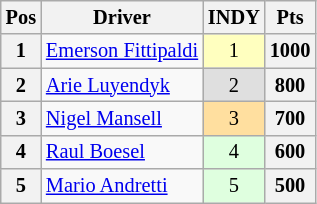<table class="wikitable" style="font-size: 85%">
<tr valign="top">
<th valign="middle">Pos</th>
<th valign="middle">Driver</th>
<th>INDY<br></th>
<th valign="middle">Pts</th>
</tr>
<tr>
<th>1</th>
<td> <a href='#'>Emerson Fittipaldi</a></td>
<td style="background:#FFFFBF;" align=center>1</td>
<th>1000</th>
</tr>
<tr>
<th>2</th>
<td> <a href='#'>Arie Luyendyk</a></td>
<td style="background:#DFDFDF;" align=center>2</td>
<th>800</th>
</tr>
<tr>
<th>3</th>
<td> <a href='#'>Nigel Mansell</a></td>
<td style="background:#FFDF9F;" align=center>3</td>
<th>700</th>
</tr>
<tr>
<th>4</th>
<td> <a href='#'>Raul Boesel</a></td>
<td style="background:#DFFFDF;" align=center>4</td>
<th>600</th>
</tr>
<tr>
<th>5</th>
<td> <a href='#'>Mario Andretti</a></td>
<td style="background:#DFFFDF;" align=center>5</td>
<th>500</th>
</tr>
</table>
